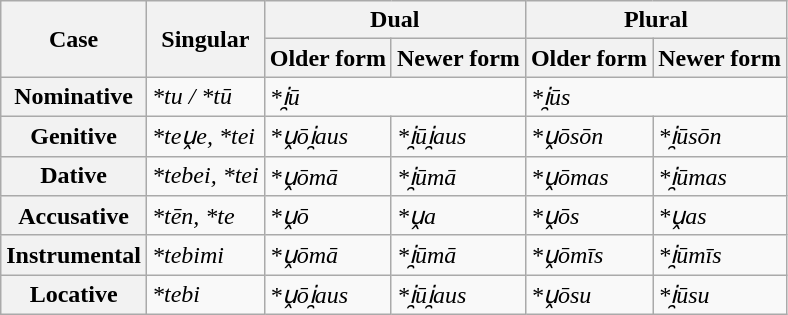<table class="wikitable">
<tr>
<th rowspan="2">Case</th>
<th rowspan="2">Singular</th>
<th colspan="2">Dual</th>
<th colspan="2">Plural</th>
</tr>
<tr>
<th>Older form</th>
<th>Newer form</th>
<th>Older form</th>
<th>Newer form</th>
</tr>
<tr>
<th>Nominative</th>
<td><em>*tu / *tū</em></td>
<td colspan="2"><em>*i̯ū</em></td>
<td colspan="2"><em>*i̯ūs</em></td>
</tr>
<tr>
<th>Genitive</th>
<td><em>*teṷe, *tei</em></td>
<td><em>*ṷōi̯aus</em></td>
<td><em>*i̯ūi̯aus</em></td>
<td><em>*ṷōsōn</em></td>
<td><em>*i̯ūsōn</em></td>
</tr>
<tr>
<th>Dative</th>
<td><em>*tebei, *tei</em></td>
<td><em>*ṷōmā</em></td>
<td><em>*i̯ūmā</em></td>
<td><em>*ṷōmas</em></td>
<td><em>*i̯ūmas</em></td>
</tr>
<tr>
<th>Accusative</th>
<td><em>*tēn, *te</em></td>
<td><em>*ṷō</em></td>
<td><em>*ṷa</em></td>
<td><em>*ṷōs</em></td>
<td><em>*ṷas</em></td>
</tr>
<tr>
<th>Instrumental</th>
<td><em>*tebimi</em></td>
<td><em>*ṷōmā</em></td>
<td><em>*i̯ūmā</em></td>
<td><em>*ṷōmīs</em></td>
<td><em>*i̯ūmīs</em></td>
</tr>
<tr>
<th>Locative</th>
<td><em>*tebi</em></td>
<td><em>*ṷōi̯aus</em></td>
<td><em>*i̯ūi̯aus</em></td>
<td><em>*ṷōsu</em></td>
<td><em>*i̯ūsu</em></td>
</tr>
</table>
